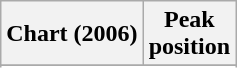<table class="wikitable sortable plainrowheaders">
<tr>
<th scope="col">Chart (2006)</th>
<th scope="col">Peak<br>position</th>
</tr>
<tr>
</tr>
<tr>
</tr>
</table>
